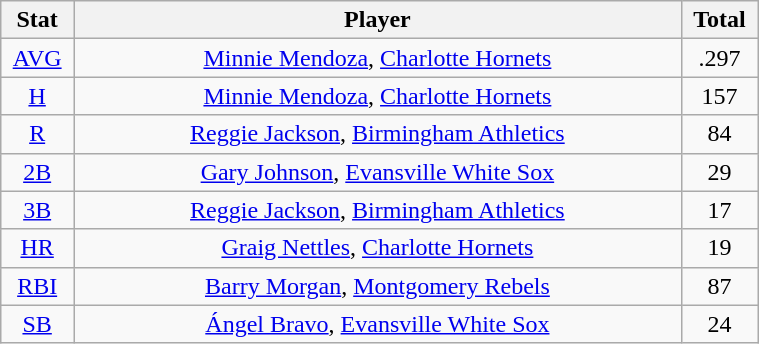<table class="wikitable" width="40%" style="text-align:center;">
<tr>
<th width="5%">Stat</th>
<th width="60%">Player</th>
<th width="5%">Total</th>
</tr>
<tr>
<td><a href='#'>AVG</a></td>
<td><a href='#'>Minnie Mendoza</a>, <a href='#'>Charlotte Hornets</a></td>
<td>.297</td>
</tr>
<tr>
<td><a href='#'>H</a></td>
<td><a href='#'>Minnie Mendoza</a>, <a href='#'>Charlotte Hornets</a></td>
<td>157</td>
</tr>
<tr>
<td><a href='#'>R</a></td>
<td><a href='#'>Reggie Jackson</a>, <a href='#'>Birmingham Athletics</a></td>
<td>84</td>
</tr>
<tr>
<td><a href='#'>2B</a></td>
<td><a href='#'>Gary Johnson</a>, <a href='#'>Evansville White Sox</a></td>
<td>29</td>
</tr>
<tr>
<td><a href='#'>3B</a></td>
<td><a href='#'>Reggie Jackson</a>, <a href='#'>Birmingham Athletics</a></td>
<td>17</td>
</tr>
<tr>
<td><a href='#'>HR</a></td>
<td><a href='#'>Graig Nettles</a>, <a href='#'>Charlotte Hornets</a></td>
<td>19</td>
</tr>
<tr>
<td><a href='#'>RBI</a></td>
<td><a href='#'>Barry Morgan</a>, <a href='#'>Montgomery Rebels</a></td>
<td>87</td>
</tr>
<tr>
<td><a href='#'>SB</a></td>
<td><a href='#'>Ángel Bravo</a>, <a href='#'>Evansville White Sox</a></td>
<td>24</td>
</tr>
</table>
